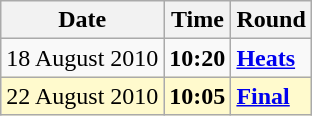<table class="wikitable">
<tr>
<th>Date</th>
<th>Time</th>
<th>Round</th>
</tr>
<tr>
<td>18 August 2010</td>
<td><strong>10:20</strong></td>
<td><strong><a href='#'>Heats</a></strong></td>
</tr>
<tr style=background:lemonchiffon>
<td>22 August 2010</td>
<td><strong>10:05</strong></td>
<td><strong><a href='#'>Final</a></strong></td>
</tr>
</table>
